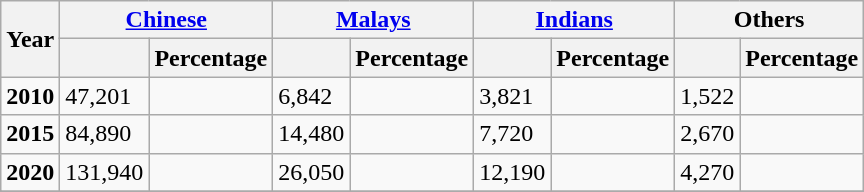<table class="wikitable sortable">
<tr>
<th rowspan="2">Year</th>
<th colspan="2"><a href='#'>Chinese</a></th>
<th colspan="2"><a href='#'>Malays</a></th>
<th colspan="2"><a href='#'>Indians</a></th>
<th colspan="2">Others</th>
</tr>
<tr>
<th><a href='#'></a></th>
<th>Percentage</th>
<th></th>
<th>Percentage</th>
<th></th>
<th>Percentage</th>
<th></th>
<th>Percentage</th>
</tr>
<tr>
<td><strong>2010</strong></td>
<td>47,201</td>
<td></td>
<td>6,842</td>
<td></td>
<td>3,821</td>
<td></td>
<td>1,522</td>
<td></td>
</tr>
<tr>
<td><strong>2015</strong></td>
<td>84,890</td>
<td></td>
<td>14,480</td>
<td></td>
<td>7,720</td>
<td></td>
<td>2,670</td>
<td></td>
</tr>
<tr>
<td><strong>2020</strong></td>
<td>131,940</td>
<td></td>
<td>26,050</td>
<td></td>
<td>12,190</td>
<td></td>
<td>4,270</td>
<td></td>
</tr>
<tr>
</tr>
<tr class="sortbottom">
</tr>
</table>
